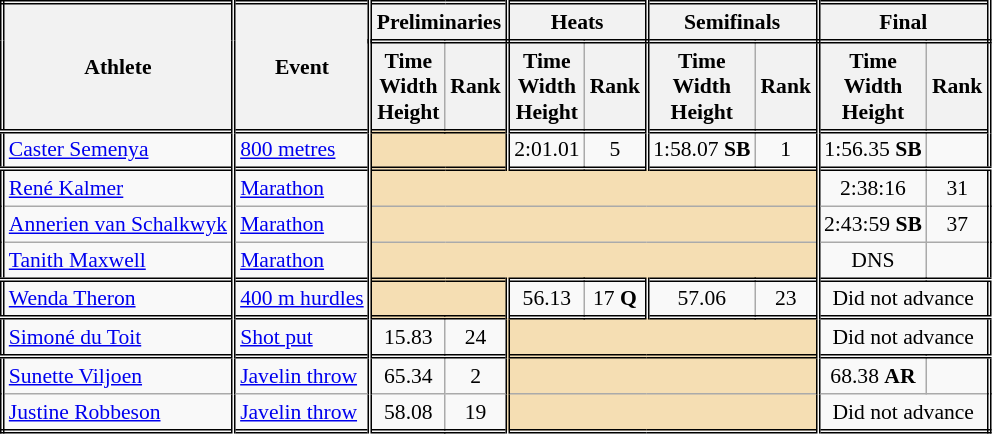<table class=wikitable style="font-size:90%; border: double;">
<tr>
<th rowspan="2" style="border-right:double">Athlete</th>
<th rowspan="2" style="border-right:double">Event</th>
<th colspan="2" style="border-right:double; border-bottom:double;">Preliminaries</th>
<th colspan="2" style="border-right:double; border-bottom:double;">Heats</th>
<th colspan="2" style="border-right:double; border-bottom:double;">Semifinals</th>
<th colspan="2" style="border-right:double; border-bottom:double;">Final</th>
</tr>
<tr>
<th>Time<br>Width<br>Height</th>
<th style="border-right:double">Rank</th>
<th>Time<br>Width<br>Height</th>
<th style="border-right:double">Rank</th>
<th>Time<br>Width<br>Height</th>
<th style="border-right:double">Rank</th>
<th>Time<br>Width<br>Height</th>
<th style="border-right:double">Rank</th>
</tr>
<tr style="border-top: double;">
<td style="border-right:double"><a href='#'>Caster Semenya</a></td>
<td style="border-right:double"><a href='#'>800 metres</a></td>
<td style="border-right:double" colspan= 2 bgcolor="wheat"></td>
<td align=center>2:01.01</td>
<td align=center style="border-right:double">5</td>
<td align=center>1:58.07 <strong>SB</strong></td>
<td align=center style="border-right:double">1</td>
<td align=center>1:56.35 <strong>SB</strong></td>
<td align=center></td>
</tr>
<tr style="border-top: double;">
<td style="border-right:double"><a href='#'>René Kalmer</a></td>
<td style="border-right:double"><a href='#'>Marathon</a></td>
<td style="border-right:double" colspan= 6 bgcolor="wheat"></td>
<td align=center>2:38:16</td>
<td align=center>31</td>
</tr>
<tr>
<td style="border-right:double"><a href='#'>Annerien van Schalkwyk</a></td>
<td style="border-right:double"><a href='#'>Marathon</a></td>
<td style="border-right:double" colspan= 6 bgcolor="wheat"></td>
<td align=center>2:43:59 <strong>SB</strong></td>
<td align=center>37</td>
</tr>
<tr>
<td style="border-right:double"><a href='#'>Tanith Maxwell</a></td>
<td style="border-right:double"><a href='#'>Marathon</a></td>
<td style="border-right:double" colspan= 6 bgcolor="wheat"></td>
<td align=center>DNS</td>
<td align=center></td>
</tr>
<tr style="border-top: double;">
<td style="border-right:double"><a href='#'>Wenda Theron</a></td>
<td style="border-right:double"><a href='#'>400 m hurdles</a></td>
<td style="border-right:double" colspan= 2 bgcolor="wheat"></td>
<td align=center>56.13</td>
<td style="border-right:double" align=center>17 <strong>Q</strong></td>
<td align=center>57.06</td>
<td style="border-right:double" align=center>23</td>
<td align=center colspan=2>Did not advance</td>
</tr>
<tr style="border-top: double;">
<td style="border-right:double"><a href='#'>Simoné du Toit</a></td>
<td style="border-right:double"><a href='#'>Shot put</a></td>
<td align=center>15.83</td>
<td align=center style="border-right:double">24</td>
<td style="border-right:double" colspan= 4 bgcolor="wheat"></td>
<td colspan="2" align=center>Did not advance</td>
</tr>
<tr style="border-top: double;">
<td style="border-right:double"><a href='#'>Sunette Viljoen</a></td>
<td style="border-right:double"><a href='#'>Javelin throw</a></td>
<td align=center>65.34</td>
<td align=center style="border-right:double">2</td>
<td style="border-right:double" colspan= 4 bgcolor="wheat"></td>
<td align=center>68.38 <strong>AR</strong></td>
<td align=center></td>
</tr>
<tr>
<td style="border-right:double"><a href='#'>Justine Robbeson</a></td>
<td style="border-right:double"><a href='#'>Javelin throw</a></td>
<td align=center>58.08</td>
<td align=center style="border-right:double">19</td>
<td style="border-right:double" colspan= 4 bgcolor="wheat"></td>
<td colspan="2" align=center>Did not advance</td>
</tr>
</table>
